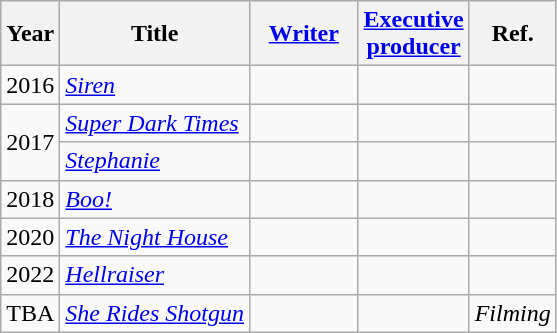<table class="wikitable">
<tr>
<th>Year</th>
<th>Title</th>
<th width="65"><a href='#'>Writer</a></th>
<th width="65"><a href='#'>Executive producer</a></th>
<th>Ref.</th>
</tr>
<tr>
<td>2016</td>
<td><em><a href='#'>Siren</a></em></td>
<td></td>
<td></td>
<td></td>
</tr>
<tr>
<td rowspan="2">2017</td>
<td><em><a href='#'>Super Dark Times</a></em></td>
<td></td>
<td></td>
<td></td>
</tr>
<tr>
<td><em><a href='#'>Stephanie</a></em></td>
<td></td>
<td></td>
<td></td>
</tr>
<tr>
<td>2018</td>
<td><em><a href='#'>Boo!</a></em></td>
<td></td>
<td></td>
<td></td>
</tr>
<tr>
<td>2020</td>
<td><em><a href='#'>The Night House</a></em></td>
<td></td>
<td></td>
<td></td>
</tr>
<tr>
<td>2022</td>
<td><em><a href='#'>Hellraiser</a></em></td>
<td></td>
<td></td>
<td></td>
</tr>
<tr>
<td>TBA</td>
<td><em><a href='#'>She Rides Shotgun</a></em></td>
<td></td>
<td></td>
<td><em>Filming</em></td>
</tr>
</table>
